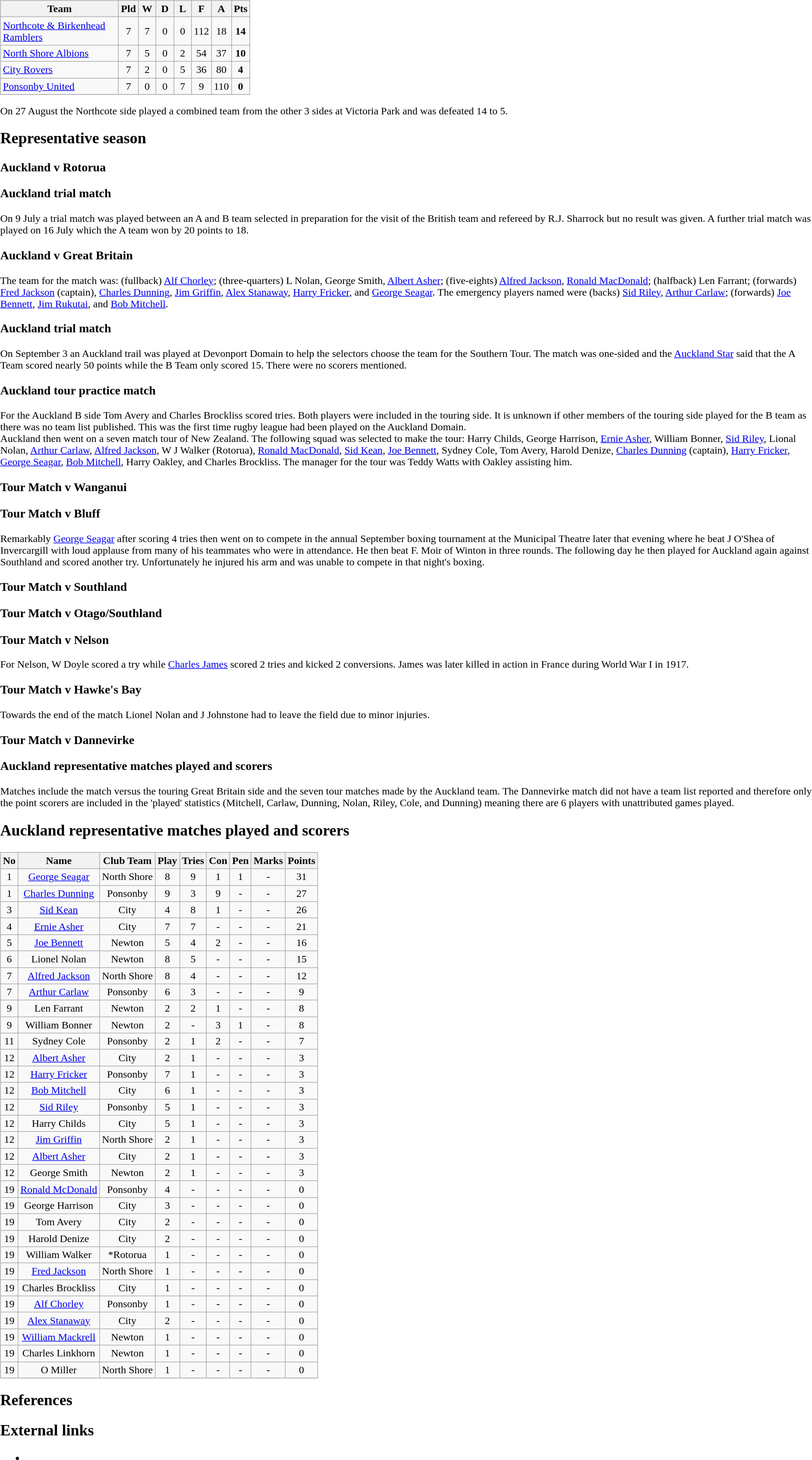<table>
<tr>
<td><br><table class="wikitable" style="text-align:center;">
<tr>
<th width=175>Team</th>
<th width=20 abbr="Played">Pld</th>
<th width=20 abbr="Won">W</th>
<th width=20 abbr="Drawn">D</th>
<th width=20 abbr="Lost">L</th>
<th width=20 abbr="For">F</th>
<th width=20 abbr="Against">A</th>
<th width=20 abbr="Points">Pts</th>
</tr>
<tr>
<td style="text-align:left;"><a href='#'>Northcote & Birkenhead Ramblers</a></td>
<td>7</td>
<td>7</td>
<td>0</td>
<td>0</td>
<td>112</td>
<td>18</td>
<td><strong>14</strong></td>
</tr>
<tr>
<td style="text-align:left;"><a href='#'>North Shore Albions</a></td>
<td>7</td>
<td>5</td>
<td>0</td>
<td>2</td>
<td>54</td>
<td>37</td>
<td><strong>10</strong></td>
</tr>
<tr>
<td style="text-align:left;"><a href='#'>City Rovers</a></td>
<td>7</td>
<td>2</td>
<td>0</td>
<td>5</td>
<td>36</td>
<td>80</td>
<td><strong>4</strong></td>
</tr>
<tr>
<td style="text-align:left;"><a href='#'>Ponsonby United</a></td>
<td>7</td>
<td>0</td>
<td>0</td>
<td>7</td>
<td>9</td>
<td>110</td>
<td><strong>0</strong></td>
</tr>
<tr>
</tr>
</table>
On 27 August the Northcote side played a combined team from the other 3 sides at Victoria Park and was defeated 14 to 5.<h2>Representative season</h2><h3>Auckland v Rotorua</h3><h3>Auckland trial match</h3>On 9 July a trial match was played between an A and B team selected in preparation for the visit of the British team and refereed by R.J. Sharrock but no result was given. A further trial match was played on 16 July which the A team won by 20 points to 18.
<h3>Auckland v Great Britain</h3>
The team for the match was: (fullback) <a href='#'>Alf Chorley</a>; (three-quarters) L Nolan, George Smith, <a href='#'>Albert Asher</a>; (five-eights) <a href='#'>Alfred Jackson</a>, <a href='#'>Ronald MacDonald</a>; (halfback) Len Farrant; (forwards) <a href='#'>Fred Jackson</a> (captain), <a href='#'>Charles Dunning</a>, <a href='#'>Jim Griffin</a>, <a href='#'>Alex Stanaway</a>, <a href='#'>Harry Fricker</a>, and <a href='#'>George Seagar</a>. The emergency players named were (backs) <a href='#'>Sid Riley</a>, <a href='#'>Arthur Carlaw</a>; (forwards) <a href='#'>Joe Bennett</a>, <a href='#'>Jim Rukutai</a>, and <a href='#'>Bob Mitchell</a>.
<h3>Auckland trial match</h3>On September 3 an Auckland trail was played at Devonport Domain to help the selectors choose the team for the Southern Tour. The match was one-sided and the <a href='#'>Auckland Star</a> said that the A Team scored nearly 50 points while the B Team only scored 15. There were no scorers mentioned.
<h3>Auckland tour practice match</h3>For the Auckland B side Tom Avery and Charles Brockliss scored tries. Both players were included in the touring side. It is unknown if other members of the touring side played for the B team as there was no team list published. This was the first time rugby league had been played on the Auckland Domain.
<br>Auckland then went on a seven match tour of New Zealand. The following squad was selected to make the tour: Harry Childs, George Harrison, <a href='#'>Ernie Asher</a>, William Bonner, <a href='#'>Sid Riley</a>, Lional Nolan, <a href='#'>Arthur Carlaw</a>, <a href='#'>Alfred Jackson</a>, W J Walker (Rotorua), <a href='#'>Ronald MacDonald</a>, <a href='#'>Sid Kean</a>, <a href='#'>Joe Bennett</a>, Sydney Cole, Tom Avery, Harold Denize, <a href='#'>Charles Dunning</a> (captain), <a href='#'>Harry Fricker</a>, <a href='#'>George Seagar</a>, <a href='#'>Bob Mitchell</a>, Harry Oakley, and Charles Brockliss. The manager for the tour was Teddy Watts with Oakley assisting him.<h3>Tour Match v Wanganui</h3><h3>Tour Match v Bluff</h3>
Remarkably <a href='#'>George Seagar</a> after scoring 4 tries then went on to compete in the annual September boxing tournament at the Municipal Theatre later that evening where he beat J O'Shea of Invercargill with loud applause from many of his teammates who were in attendance. He then beat F. Moir of Winton in three rounds. The following day he then played for Auckland again against Southland and scored another try. Unfortunately he injured his arm and was unable to compete in that night's boxing.<h3>Tour Match v Southland</h3><h3>Tour Match v Otago/Southland</h3><h3>Tour Match v Nelson</h3>For Nelson, W Doyle scored a try while <a href='#'>Charles James</a> scored 2 tries and kicked 2 conversions. James was later killed in action in France during World War I in 1917. 
<h3>Tour Match v Hawke's Bay</h3>Towards the end of the match Lionel Nolan and J Johnstone had to leave the field due to minor injuries.
<h3>Tour Match v Dannevirke</h3><h3>Auckland representative matches played and scorers</h3>Matches include the match versus the touring Great Britain side and the seven tour matches made by the Auckland team. The Dannevirke match did not have a team list reported and therefore only the point scorers are included in the 'played' statistics (Mitchell, Carlaw, Dunning, Nolan, Riley, Cole, and Dunning) meaning there are 6 players with unattributed games played.<h2>Auckland representative matches played and scorers</h2><table class="wikitable sortable" style="text-align: center;">
<tr>
<th>No</th>
<th>Name</th>
<th>Club Team</th>
<th>Play</th>
<th>Tries</th>
<th>Con</th>
<th>Pen</th>
<th>Marks</th>
<th>Points</th>
</tr>
<tr>
<td>1</td>
<td><a href='#'>George Seagar</a></td>
<td>North Shore</td>
<td>8</td>
<td>9</td>
<td>1</td>
<td>1</td>
<td>-</td>
<td>31</td>
</tr>
<tr>
<td>1</td>
<td><a href='#'>Charles Dunning</a></td>
<td>Ponsonby</td>
<td>9</td>
<td>3</td>
<td>9</td>
<td>-</td>
<td>-</td>
<td>27</td>
</tr>
<tr>
<td>3</td>
<td><a href='#'>Sid Kean</a></td>
<td>City</td>
<td>4</td>
<td>8</td>
<td>1</td>
<td>-</td>
<td>-</td>
<td>26</td>
</tr>
<tr>
<td>4</td>
<td><a href='#'>Ernie Asher</a></td>
<td>City</td>
<td>7</td>
<td>7</td>
<td>-</td>
<td>-</td>
<td>-</td>
<td>21</td>
</tr>
<tr>
<td>5</td>
<td><a href='#'>Joe Bennett</a></td>
<td>Newton</td>
<td>5</td>
<td>4</td>
<td>2</td>
<td>-</td>
<td>-</td>
<td>16</td>
</tr>
<tr>
<td>6</td>
<td>Lionel Nolan</td>
<td>Newton</td>
<td>8</td>
<td>5</td>
<td>-</td>
<td>-</td>
<td>-</td>
<td>15</td>
</tr>
<tr>
<td>7</td>
<td><a href='#'>Alfred Jackson</a></td>
<td>North Shore</td>
<td>8</td>
<td>4</td>
<td>-</td>
<td>-</td>
<td>-</td>
<td>12</td>
</tr>
<tr>
<td>7</td>
<td><a href='#'>Arthur Carlaw</a></td>
<td>Ponsonby</td>
<td>6</td>
<td>3</td>
<td>-</td>
<td>-</td>
<td>-</td>
<td>9</td>
</tr>
<tr>
<td>9</td>
<td>Len Farrant</td>
<td>Newton</td>
<td>2</td>
<td>2</td>
<td>1</td>
<td>-</td>
<td>-</td>
<td>8</td>
</tr>
<tr>
<td>9</td>
<td>William Bonner</td>
<td>Newton</td>
<td>2</td>
<td>-</td>
<td>3</td>
<td>1</td>
<td>-</td>
<td>8</td>
</tr>
<tr>
<td>11</td>
<td>Sydney Cole</td>
<td>Ponsonby</td>
<td>2</td>
<td>1</td>
<td>2</td>
<td>-</td>
<td>-</td>
<td>7</td>
</tr>
<tr>
<td>12</td>
<td><a href='#'>Albert Asher</a></td>
<td>City</td>
<td>2</td>
<td>1</td>
<td>-</td>
<td>-</td>
<td>-</td>
<td>3</td>
</tr>
<tr>
<td>12</td>
<td><a href='#'>Harry Fricker</a></td>
<td>Ponsonby</td>
<td>7</td>
<td>1</td>
<td>-</td>
<td>-</td>
<td>-</td>
<td>3</td>
</tr>
<tr>
<td>12</td>
<td><a href='#'>Bob Mitchell</a></td>
<td>City</td>
<td>6</td>
<td>1</td>
<td>-</td>
<td>-</td>
<td>-</td>
<td>3</td>
</tr>
<tr>
<td>12</td>
<td><a href='#'>Sid Riley</a></td>
<td>Ponsonby</td>
<td>5</td>
<td>1</td>
<td>-</td>
<td>-</td>
<td>-</td>
<td>3</td>
</tr>
<tr>
<td>12</td>
<td>Harry Childs</td>
<td>City</td>
<td>5</td>
<td>1</td>
<td>-</td>
<td>-</td>
<td>-</td>
<td>3</td>
</tr>
<tr>
<td>12</td>
<td><a href='#'>Jim Griffin</a></td>
<td>North Shore</td>
<td>2</td>
<td>1</td>
<td>-</td>
<td>-</td>
<td>-</td>
<td>3</td>
</tr>
<tr>
<td>12</td>
<td><a href='#'>Albert Asher</a></td>
<td>City</td>
<td>2</td>
<td>1</td>
<td>-</td>
<td>-</td>
<td>-</td>
<td>3</td>
</tr>
<tr>
<td>12</td>
<td>George Smith</td>
<td>Newton</td>
<td>2</td>
<td>1</td>
<td>-</td>
<td>-</td>
<td>-</td>
<td>3</td>
</tr>
<tr>
<td>19</td>
<td><a href='#'>Ronald McDonald</a></td>
<td>Ponsonby</td>
<td>4</td>
<td>-</td>
<td>-</td>
<td>-</td>
<td>-</td>
<td>0</td>
</tr>
<tr>
<td>19</td>
<td>George Harrison</td>
<td>City</td>
<td>3</td>
<td>-</td>
<td>-</td>
<td>-</td>
<td>-</td>
<td>0</td>
</tr>
<tr>
<td>19</td>
<td>Tom Avery</td>
<td>City</td>
<td>2</td>
<td>-</td>
<td>-</td>
<td>-</td>
<td>-</td>
<td>0</td>
</tr>
<tr>
<td>19</td>
<td>Harold Denize</td>
<td>City</td>
<td>2</td>
<td>-</td>
<td>-</td>
<td>-</td>
<td>-</td>
<td>0</td>
</tr>
<tr>
<td>19</td>
<td>William Walker</td>
<td>*Rotorua</td>
<td>1</td>
<td>-</td>
<td>-</td>
<td>-</td>
<td>-</td>
<td>0</td>
</tr>
<tr>
<td>19</td>
<td><a href='#'>Fred Jackson</a></td>
<td>North Shore</td>
<td>1</td>
<td>-</td>
<td>-</td>
<td>-</td>
<td>-</td>
<td>0</td>
</tr>
<tr>
<td>19</td>
<td>Charles Brockliss</td>
<td>City</td>
<td>1</td>
<td>-</td>
<td>-</td>
<td>-</td>
<td>-</td>
<td>0</td>
</tr>
<tr>
<td>19</td>
<td><a href='#'>Alf Chorley</a></td>
<td>Ponsonby</td>
<td>1</td>
<td>-</td>
<td>-</td>
<td>-</td>
<td>-</td>
<td>0</td>
</tr>
<tr>
<td>19</td>
<td><a href='#'>Alex Stanaway</a></td>
<td>City</td>
<td>2</td>
<td>-</td>
<td>-</td>
<td>-</td>
<td>-</td>
<td>0</td>
</tr>
<tr>
<td>19</td>
<td><a href='#'>William Mackrell</a></td>
<td>Newton</td>
<td>1</td>
<td>-</td>
<td>-</td>
<td>-</td>
<td>-</td>
<td>0</td>
</tr>
<tr>
<td>19</td>
<td>Charles Linkhorn</td>
<td>Newton</td>
<td>1</td>
<td>-</td>
<td>-</td>
<td>-</td>
<td>-</td>
<td>0</td>
</tr>
<tr>
<td>19</td>
<td>O Miller</td>
<td>North Shore</td>
<td>1</td>
<td>-</td>
<td>-</td>
<td>-</td>
<td>-</td>
<td>0</td>
</tr>
<tr>
</tr>
</table>
<h2>References</h2><h2>External links</h2><ul><li></li></ul></td>
</tr>
</table>
